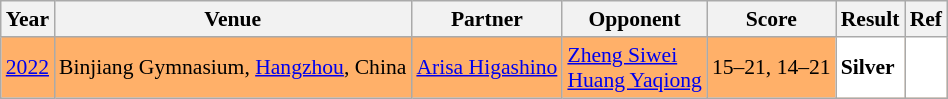<table class="sortable wikitable" style="font-size: 90%;">
<tr>
<th>Year</th>
<th>Venue</th>
<th>Partner</th>
<th>Opponent</th>
<th>Score</th>
<th>Result</th>
<th>Ref</th>
</tr>
<tr style="background:#FFB069">
<td align="center"><a href='#'>2022</a></td>
<td align="left">Binjiang Gymnasium, <a href='#'>Hangzhou</a>, China</td>
<td align="left"> <a href='#'>Arisa Higashino</a></td>
<td align="left"> <a href='#'>Zheng Siwei</a><br>  <a href='#'>Huang Yaqiong</a></td>
<td align="left">15–21, 14–21</td>
<td style="text-align:left; background:white"> <strong>Silver</strong></td>
<td style="text-align:center; background:white"></td>
</tr>
</table>
